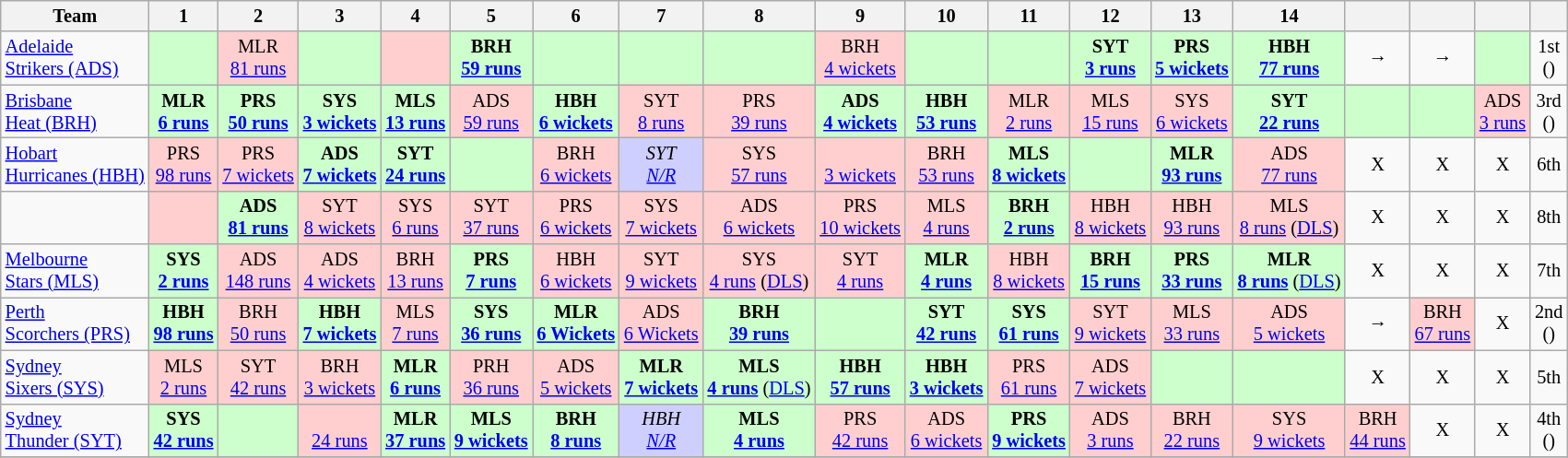<table class="wikitable" style="font-size:85%; text-align:center;">
<tr>
<th>Team</th>
<th>1</th>
<th>2</th>
<th>3</th>
<th>4</th>
<th>5</th>
<th>6</th>
<th>7</th>
<th>8</th>
<th>9</th>
<th>10</th>
<th>11</th>
<th>12</th>
<th>13</th>
<th>14</th>
<th></th>
<th></th>
<th></th>
<th></th>
</tr>
<tr>
<td align="left"><a href='#'>Adelaide<br>Strikers (ADS)</a></td>
<td style="background:#cfc;"><strong></strong></td>
<td style="background:#ffcfcf;">MLR<br><a href='#'>81 runs</a></td>
<td style="background:#cfc;"><strong></strong></td>
<td style="background:#ffcfcf;"></td>
<td style="background:#cfc;"><strong>BRH<br><a href='#'>59 runs</a></strong></td>
<td style="background:#cfc;"><strong></strong></td>
<td style="background:#cfc;"><strong></strong></td>
<td style="background:#cfc;"><strong></strong></td>
<td style="background:#ffcfcf;">BRH<br><a href='#'>4 wickets</a></td>
<td style="background:#cfc;"><strong></strong></td>
<td style="background:#cfc;"><strong></strong></td>
<td style="background:#cfc;"><strong>SYT<br><a href='#'>3 runs</a></strong></td>
<td style="background:#cfc;"><strong>PRS<br><a href='#'>5 wickets</a></strong></td>
<td style="background:#cfc;"><strong>HBH<br><a href='#'>77 runs</a></strong></td>
<td>→</td>
<td>→</td>
<td style="background:#cfc;"><strong></strong></td>
<td>1st<br>()</td>
</tr>
<tr>
<td align="left"><a href='#'>Brisbane<br>Heat (BRH)</a></td>
<td style="background:#cfc;"><strong>MLR<br><a href='#'>6 runs</a></strong></td>
<td style="background:#cfc;"><strong>PRS<br><a href='#'>50 runs</a></strong></td>
<td style="background:#cfc;"><strong>SYS<br><a href='#'>3 wickets</a></strong></td>
<td style="background:#cfc;"><strong>MLS<br><a href='#'>13 runs</a></strong></td>
<td style="background:#ffcfcf;">ADS<br><a href='#'>59 runs</a></td>
<td style="background:#cfc;"><strong>HBH<br><a href='#'>6 wickets</a></strong></td>
<td style="background:#ffcfcf;">SYT<br><a href='#'>8 runs</a></td>
<td style="background:#ffcfcf;">PRS<br><a href='#'>39 runs</a></td>
<td style="background:#cfc;"><strong>ADS<br><a href='#'>4 wickets</a></strong></td>
<td style="background:#cfc;"><strong>HBH<br><a href='#'>53 runs</a></strong></td>
<td style="background:#ffcfcf;">MLR<br><a href='#'>2 runs</a></td>
<td style="background:#ffcfcf;">MLS<br><a href='#'>15 runs</a></td>
<td style="background:#ffcfcf;">SYS<br><a href='#'>6 wickets</a></td>
<td style="background:#cfc;"><strong>SYT<br><a href='#'>22 runs</a></strong></td>
<td style="background:#cfc;"><strong></strong></td>
<td style="background:#cfc;"><strong></strong></td>
<td style="background:#ffcfcf;">ADS<br><a href='#'>3 runs</a></td>
<td>3rd<br>()</td>
</tr>
<tr>
<td align="left"><a href='#'>Hobart<br>Hurricanes (HBH)</a></td>
<td style="background:#ffcfcf;">PRS<br><a href='#'>98 runs</a></td>
<td style="background:#ffcfcf;">PRS<br><a href='#'>7 wickets</a></td>
<td style="background:#cfc;"><strong>ADS<br><a href='#'>7 wickets</a></strong></td>
<td style="background:#cfc;"><strong>SYT<br><a href='#'>24 runs</a></strong></td>
<td style="background:#cfc;"><strong></strong></td>
<td style="background:#ffcfcf;">BRH<br><a href='#'>6 wickets</a></td>
<td style="background:#CFCFFF;"><em>SYT<br><a href='#'>N/R</a></em></td>
<td style="background:#ffcfcf;">SYS<br><a href='#'>57 runs</a></td>
<td style="background:#ffcfcf;"><br><a href='#'>3 wickets</a></td>
<td style="background:#ffcfcf;">BRH<br><a href='#'>53 runs</a></td>
<td style="background:#cfc;"><strong>MLS<br><a href='#'>8 wickets</a></strong></td>
<td style="background:#cfc;"><strong></strong></td>
<td style="background:#cfc;"><strong>MLR<br><a href='#'>93 runs</a></strong></td>
<td style="background:#ffcfcf;">ADS<br><a href='#'>77 runs</a></td>
<td>X</td>
<td>X</td>
<td>X</td>
<td>6th</td>
</tr>
<tr>
<td align="left"></td>
<td style="background:#ffcfcf;"></td>
<td style="background:#cfc;"><strong>ADS<br><a href='#'>81 runs</a></strong></td>
<td style="background:#ffcfcf;">SYT<br><a href='#'>8 wickets</a></td>
<td style="background:#ffcfcf;">SYS<br><a href='#'>6 runs</a></td>
<td style="background:#ffcfcf;">SYT<br><a href='#'>37 runs</a></td>
<td style="background:#ffcfcf;">PRS<br><a href='#'>6 wickets</a></td>
<td style="background:#ffcfcf;">SYS<br><a href='#'>7 wickets</a></td>
<td style="background:#ffcfcf;">ADS<br><a href='#'>6 wickets</a></td>
<td style="background:#ffcfcf;">PRS<br><a href='#'>10 wickets</a></td>
<td style="background:#ffcfcf;">MLS<br><a href='#'>4 runs</a></td>
<td style="background:#cfc;"><strong>BRH<br><a href='#'>2 runs</a></strong></td>
<td style="background:#ffcfcf;">HBH<br><a href='#'>8 wickets</a></td>
<td style="background:#ffcfcf;">HBH<br><a href='#'>93 runs</a></td>
<td style="background:#ffcfcf;">MLS<br><a href='#'>8 runs</a> (<a href='#'>DLS</a>)</td>
<td>X</td>
<td>X</td>
<td>X</td>
<td>8th</td>
</tr>
<tr>
<td align="left"><a href='#'>Melbourne<br>Stars (MLS)</a></td>
<td style="background:#cfc;"><strong>SYS<br><a href='#'>2 runs</a></strong></td>
<td style="background:#ffcfcf;">ADS<br><a href='#'>148 runs</a></td>
<td style="background:#ffcfcf;">ADS<br><a href='#'>4 wickets</a></td>
<td style="background:#ffcfcf;">BRH<br><a href='#'>13 runs</a></td>
<td style="background:#cfc;"><strong>PRS<br><a href='#'>7 runs</a></strong></td>
<td style="background:#ffcfcf;">HBH<br><a href='#'>6 wickets</a></td>
<td style="background:#ffcfcf;">SYT<br><a href='#'>9 wickets</a></td>
<td style="background:#ffcfcf;">SYS<br><a href='#'>4 runs</a> (<a href='#'>DLS</a>)</td>
<td style="background:#ffcfcf;">SYT<br><a href='#'>4 runs</a></td>
<td style="background:#cfc;"><strong>MLR<br><a href='#'>4 runs</a></strong></td>
<td style="background:#ffcfcf;">HBH<br><a href='#'>8 wickets</a></td>
<td style="background:#cfc;"><strong>BRH<br><a href='#'>15 runs</a></strong></td>
<td style="background:#cfc;"><strong>PRS<br><a href='#'>33 runs</a></strong></td>
<td style="background:#cfc;"><strong>MLR<br><a href='#'>8 runs</a></strong> (<a href='#'>DLS</a>)</td>
<td>X</td>
<td>X</td>
<td>X</td>
<td>7th</td>
</tr>
<tr>
<td align="left"><a href='#'>Perth<br>Scorchers (PRS)</a></td>
<td style="background:#cfc;"><strong>HBH<br><a href='#'>98 runs</a></strong></td>
<td style="background:#ffcfcf;">BRH<br><a href='#'>50 runs</a></td>
<td style="background:#cfc;"><strong>HBH<br><a href='#'>7 wickets</a></strong></td>
<td style="background:#ffcfcf;">MLS<br><a href='#'>7 runs</a></td>
<td style="background:#cfc;"><strong>SYS<br><a href='#'>36 runs</a></strong></td>
<td style="background:#cfc;"><strong>MLR<br><a href='#'>6 Wickets</a></strong></td>
<td style="background:#ffcfcf;">ADS<br><a href='#'>6 Wickets</a></td>
<td style="background:#cfc;"><strong>BRH<br><a href='#'>39 runs</a></strong></td>
<td style="background:#cfc;"><strong></strong></td>
<td style="background:#cfc;"><strong>SYT<br><a href='#'>42 runs</a></strong></td>
<td style="background:#cfc;"><strong>SYS<br><a href='#'>61 runs</a></strong></td>
<td style="background:#ffcfcf;">SYT<br><a href='#'>9 wickets</a></td>
<td style="background:#ffcfcf;">MLS<br><a href='#'>33 runs</a></td>
<td style="background:#ffcfcf;">ADS<br><a href='#'>5 wickets</a></td>
<td>→</td>
<td style="background:#ffcfcf;">BRH<br><a href='#'>67 runs</a></td>
<td>X</td>
<td>2nd<br>()</td>
</tr>
<tr>
<td align="left"><a href='#'>Sydney<br>Sixers (SYS)</a></td>
<td style="background:#ffcfcf;">MLS<br><a href='#'>2 runs</a></td>
<td style="background:#ffcfcf;">SYT<br><a href='#'>42 runs</a></td>
<td style="background:#ffcfcf;">BRH<br><a href='#'>3 wickets</a></td>
<td style="background:#cfc;"><strong>MLR<br><a href='#'>6 runs</a></strong></td>
<td style="background:#ffcfcf;">PRH<br><a href='#'>36 runs</a></td>
<td style="background:#ffcfcf;">ADS<br><a href='#'>5 wickets</a></td>
<td style="background:#cfc;"><strong>MLR<br><a href='#'>7 wickets</a></strong></td>
<td style="background:#cfc;"><strong>MLS<br><a href='#'>4 runs</a></strong> (<a href='#'>DLS</a>)</td>
<td style="background:#cfc;"><strong>HBH<br><a href='#'>57 runs</a></strong></td>
<td style="background:#cfc;"><strong>HBH<br><a href='#'>3 wickets</a></strong></td>
<td style="background:#ffcfcf;">PRS<br><a href='#'>61 runs</a></td>
<td style="background:#ffcfcf;">ADS<br><a href='#'>7 wickets</a></td>
<td style="background:#cfc;"><strong></strong></td>
<td style="background:#cfc;"><strong></strong></td>
<td>X</td>
<td>X</td>
<td>X</td>
<td>5th</td>
</tr>
<tr>
<td align="left"><a href='#'>Sydney<br>Thunder (SYT)</a></td>
<td style="background:#cfc;"><strong>SYS<br><a href='#'>42 runs</a></strong></td>
<td style="background:#cfc;"><strong></strong></td>
<td style="background:#ffcfcf;"><br><a href='#'>24 runs</a></td>
<td style="background:#cfc;"><strong>MLR<br><a href='#'>37 runs</a></strong></td>
<td style="background:#cfc;"><strong>MLS<br><a href='#'>9 wickets</a></strong></td>
<td style="background:#cfc;"><strong>BRH<br><a href='#'>8 runs</a></strong></td>
<td style="background:#CFCFFF;"><em>HBH<br><a href='#'>N/R</a></em></td>
<td style="background:#cfc;"><strong>MLS<br><a href='#'>4 runs</a></strong></td>
<td style="background:#ffcfcf;">PRS<br><a href='#'>42 runs</a></td>
<td style="background:#ffcfcf;">ADS<br><a href='#'>6 wickets</a></td>
<td style="background:#cfc;"><strong>PRS<br><a href='#'>9 wickets</a></strong></td>
<td style="background:#ffcfcf;">ADS<br><a href='#'>3 runs</a></td>
<td style="background:#ffcfcf;">BRH<br><a href='#'>22 runs</a></td>
<td style="background:#ffcfcf;">SYS<br><a href='#'>9 wickets</a></td>
<td style="background:#ffcfcf;">BRH<br><a href='#'>44 runs</a></td>
<td>X</td>
<td>X</td>
<td>4th<br>()</td>
</tr>
<tr>
</tr>
</table>
